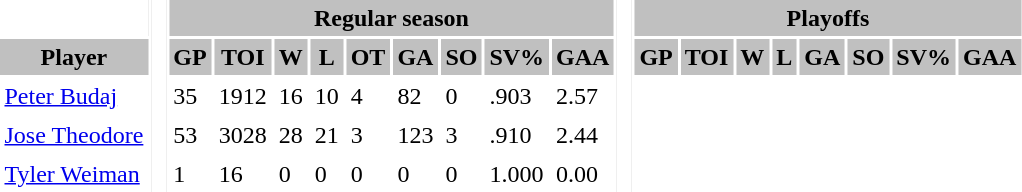<table BORDER="0" CELLPADDING="3" CELLSPACING="2" ID="Table1">
<tr ALIGN="center" bgcolor="#c0c0c0">
<th ALIGN="center" colspan="1" bgcolor="#ffffff"> </th>
<th ALIGN="center" rowspan="99" bgcolor="#ffffff"> </th>
<th ALIGN="center" colspan="9">Regular season</th>
<th ALIGN="center" rowspan="99" bgcolor="#ffffff"> </th>
<th ALIGN="center" colspan="8">Playoffs</th>
</tr>
<tr ALIGN="center" bgcolor="#c0c0c0">
<th ALIGN="center">Player</th>
<th ALIGN="center">GP</th>
<th ALIGN="center">TOI</th>
<th ALIGN="center">W</th>
<th ALIGN="center">L</th>
<th ALIGN="center">OT</th>
<th ALIGN="center">GA</th>
<th ALIGN="center">SO</th>
<th ALIGN="center">SV%</th>
<th ALIGN="center">GAA</th>
<th ALIGN="center">GP</th>
<th ALIGN="center">TOI</th>
<th ALIGN="center">W</th>
<th ALIGN="center">L</th>
<th ALIGN="center">GA</th>
<th ALIGN="center">SO</th>
<th ALIGN="center">SV%</th>
<th ALIGN="center">GAA</th>
</tr>
<tr>
<td><a href='#'>Peter Budaj</a></td>
<td>35</td>
<td>1912</td>
<td>16</td>
<td>10</td>
<td>4</td>
<td>82</td>
<td>0</td>
<td>.903</td>
<td>2.57</td>
</tr>
<tr>
<td><a href='#'>Jose Theodore</a></td>
<td>53</td>
<td>3028</td>
<td>28</td>
<td>21</td>
<td>3</td>
<td>123</td>
<td>3</td>
<td>.910</td>
<td>2.44</td>
</tr>
<tr>
<td><a href='#'>Tyler Weiman</a></td>
<td>1</td>
<td>16</td>
<td>0</td>
<td>0</td>
<td>0</td>
<td>0</td>
<td>0</td>
<td>1.000</td>
<td>0.00</td>
</tr>
</table>
